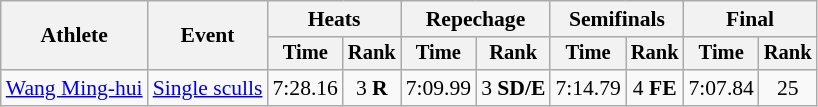<table class="wikitable" style="font-size:90%;">
<tr>
<th rowspan="2">Athlete</th>
<th rowspan="2">Event</th>
<th colspan="2">Heats</th>
<th colspan="2">Repechage</th>
<th colspan="2">Semifinals</th>
<th colspan="2">Final</th>
</tr>
<tr style="font-size:95%">
<th>Time</th>
<th>Rank</th>
<th>Time</th>
<th>Rank</th>
<th>Time</th>
<th>Rank</th>
<th>Time</th>
<th>Rank</th>
</tr>
<tr align=center>
<td align=left><a href='#'>Wang Ming-hui</a></td>
<td align=left><a href='#'>Single sculls</a></td>
<td>7:28.16</td>
<td>3 <strong>R</strong></td>
<td>7:09.99</td>
<td>3 <strong>SD/E</strong></td>
<td>7:14.79</td>
<td>4 <strong>FE</strong></td>
<td>7:07.84</td>
<td>25</td>
</tr>
</table>
